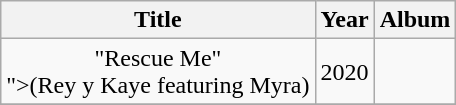<table class="wikitable plainrowheaders" style="text-align:center;">
<tr>
<th>Title</th>
<th>Year</th>
<th>Album</th>
</tr>
<tr>
<td>"Rescue Me"<br><span>">(Rey y Kaye featuring Myra)</span></td>
<td>2020</td>
<td></td>
</tr>
<tr>
</tr>
</table>
